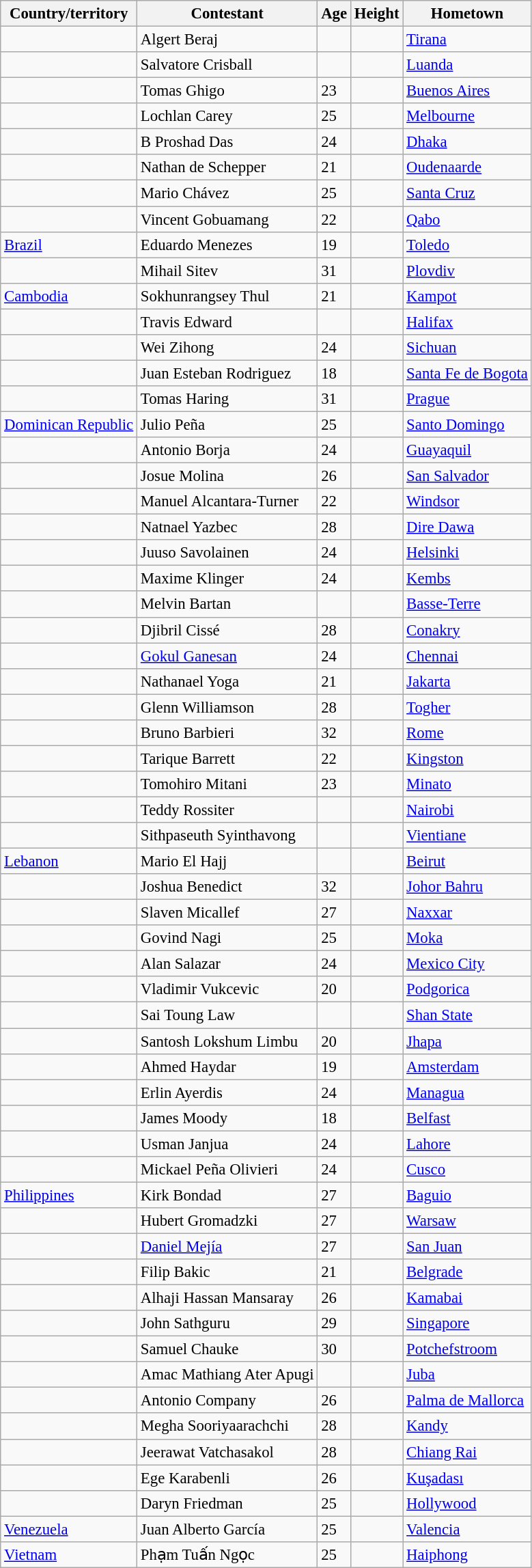<table class="wikitable sortable" style="font-size: 95%;">
<tr>
<th>Country/territory</th>
<th>Contestant</th>
<th>Age</th>
<th>Height</th>
<th>Hometown</th>
</tr>
<tr>
<td></td>
<td>Algert Beraj</td>
<td></td>
<td></td>
<td><a href='#'>Tirana</a></td>
</tr>
<tr>
<td></td>
<td>Salvatore Crisball</td>
<td></td>
<td></td>
<td><a href='#'>Luanda</a></td>
</tr>
<tr>
<td></td>
<td>Tomas Ghigo</td>
<td>23</td>
<td></td>
<td><a href='#'>Buenos Aires</a></td>
</tr>
<tr>
<td></td>
<td>Lochlan Carey</td>
<td>25</td>
<td></td>
<td><a href='#'>Melbourne</a></td>
</tr>
<tr>
<td></td>
<td>B Proshad Das</td>
<td>24</td>
<td></td>
<td><a href='#'>Dhaka</a></td>
</tr>
<tr>
<td></td>
<td>Nathan de Schepper</td>
<td>21</td>
<td></td>
<td><a href='#'>Oudenaarde</a></td>
</tr>
<tr>
<td></td>
<td>Mario Chávez</td>
<td>25</td>
<td></td>
<td><a href='#'>Santa Cruz</a></td>
</tr>
<tr>
<td></td>
<td>Vincent Gobuamang</td>
<td>22</td>
<td></td>
<td><a href='#'>Qabo</a></td>
</tr>
<tr>
<td> <a href='#'>Brazil</a></td>
<td>Eduardo Menezes</td>
<td>19</td>
<td></td>
<td><a href='#'>Toledo</a></td>
</tr>
<tr>
<td></td>
<td>Mihail Sitev</td>
<td>31</td>
<td></td>
<td><a href='#'>Plovdiv</a></td>
</tr>
<tr>
<td> <a href='#'>Cambodia</a></td>
<td>Sokhunrangsey Thul</td>
<td>21</td>
<td></td>
<td><a href='#'>Kampot</a></td>
</tr>
<tr>
<td></td>
<td>Travis Edward</td>
<td></td>
<td></td>
<td><a href='#'>Halifax</a></td>
</tr>
<tr>
<td></td>
<td>Wei Zihong</td>
<td>24</td>
<td></td>
<td><a href='#'>Sichuan</a></td>
</tr>
<tr>
<td></td>
<td>Juan Esteban Rodriguez</td>
<td>18</td>
<td></td>
<td><a href='#'>Santa Fe de Bogota</a></td>
</tr>
<tr>
<td></td>
<td>Tomas Haring</td>
<td>31</td>
<td></td>
<td><a href='#'>Prague</a></td>
</tr>
<tr>
<td> <a href='#'>Dominican Republic</a></td>
<td>Julio Peña</td>
<td>25</td>
<td></td>
<td><a href='#'>Santo Domingo</a></td>
</tr>
<tr>
<td></td>
<td>Antonio Borja</td>
<td>24</td>
<td></td>
<td><a href='#'>Guayaquil</a></td>
</tr>
<tr>
<td></td>
<td>Josue Molina</td>
<td>26</td>
<td></td>
<td><a href='#'>San Salvador</a></td>
</tr>
<tr>
<td></td>
<td>Manuel Alcantara-Turner</td>
<td>22</td>
<td></td>
<td><a href='#'>Windsor</a></td>
</tr>
<tr>
<td></td>
<td>Natnael Yazbec</td>
<td>28</td>
<td></td>
<td><a href='#'>Dire Dawa</a></td>
</tr>
<tr>
<td></td>
<td>Juuso Savolainen</td>
<td>24</td>
<td></td>
<td><a href='#'>Helsinki</a></td>
</tr>
<tr>
<td></td>
<td>Maxime Klinger</td>
<td>24</td>
<td></td>
<td><a href='#'>Kembs</a></td>
</tr>
<tr>
<td></td>
<td>Melvin Bartan</td>
<td></td>
<td></td>
<td><a href='#'>Basse-Terre</a></td>
</tr>
<tr>
<td></td>
<td>Djibril Cissé</td>
<td>28</td>
<td></td>
<td><a href='#'>Conakry</a></td>
</tr>
<tr>
<td></td>
<td><a href='#'>Gokul Ganesan</a></td>
<td>24</td>
<td></td>
<td><a href='#'>Chennai</a></td>
</tr>
<tr>
<td></td>
<td>Nathanael Yoga</td>
<td>21</td>
<td></td>
<td><a href='#'>Jakarta</a></td>
</tr>
<tr>
<td></td>
<td>Glenn Williamson</td>
<td>28</td>
<td></td>
<td><a href='#'>Togher</a></td>
</tr>
<tr>
<td></td>
<td>Bruno Barbieri</td>
<td>32</td>
<td></td>
<td><a href='#'>Rome</a></td>
</tr>
<tr>
<td></td>
<td>Tarique Barrett</td>
<td>22</td>
<td></td>
<td><a href='#'>Kingston</a></td>
</tr>
<tr>
<td></td>
<td>Tomohiro Mitani</td>
<td>23</td>
<td></td>
<td><a href='#'>Minato</a></td>
</tr>
<tr>
<td></td>
<td>Teddy Rossiter</td>
<td></td>
<td></td>
<td><a href='#'>Nairobi</a></td>
</tr>
<tr>
<td></td>
<td>Sithpaseuth Syinthavong</td>
<td></td>
<td></td>
<td><a href='#'>Vientiane</a></td>
</tr>
<tr>
<td> <a href='#'>Lebanon</a></td>
<td>Mario El Hajj</td>
<td></td>
<td></td>
<td><a href='#'>Beirut</a></td>
</tr>
<tr>
<td></td>
<td>Joshua Benedict</td>
<td>32</td>
<td></td>
<td><a href='#'>Johor Bahru</a></td>
</tr>
<tr>
<td></td>
<td>Slaven Micallef</td>
<td>27</td>
<td></td>
<td><a href='#'>Naxxar</a></td>
</tr>
<tr>
<td></td>
<td>Govind Nagi</td>
<td>25</td>
<td></td>
<td><a href='#'>Moka</a></td>
</tr>
<tr>
<td></td>
<td>Alan Salazar</td>
<td>24</td>
<td></td>
<td><a href='#'>Mexico City</a></td>
</tr>
<tr>
<td></td>
<td>Vladimir Vukcevic</td>
<td>20</td>
<td></td>
<td><a href='#'>Podgorica</a></td>
</tr>
<tr>
<td></td>
<td>Sai Toung Law</td>
<td></td>
<td></td>
<td><a href='#'>Shan State</a></td>
</tr>
<tr>
<td></td>
<td>Santosh Lokshum Limbu</td>
<td>20</td>
<td></td>
<td><a href='#'>Jhapa</a></td>
</tr>
<tr>
<td></td>
<td>Ahmed Haydar</td>
<td>19</td>
<td></td>
<td><a href='#'>Amsterdam</a></td>
</tr>
<tr>
<td></td>
<td>Erlin Ayerdis</td>
<td>24</td>
<td></td>
<td><a href='#'>Managua</a></td>
</tr>
<tr>
<td></td>
<td>James Moody</td>
<td>18</td>
<td></td>
<td><a href='#'>Belfast</a></td>
</tr>
<tr>
<td></td>
<td>Usman Janjua</td>
<td>24</td>
<td></td>
<td><a href='#'>Lahore</a></td>
</tr>
<tr>
<td></td>
<td>Mickael Peña Olivieri</td>
<td>24</td>
<td></td>
<td><a href='#'>Cusco</a></td>
</tr>
<tr>
<td> <a href='#'>Philippines</a></td>
<td>Kirk Bondad</td>
<td>27</td>
<td></td>
<td><a href='#'>Baguio</a></td>
</tr>
<tr>
<td></td>
<td>Hubert Gromadzki</td>
<td>27</td>
<td></td>
<td><a href='#'>Warsaw</a></td>
</tr>
<tr>
<td></td>
<td><a href='#'>Daniel Mejía</a></td>
<td>27</td>
<td></td>
<td><a href='#'>San Juan</a></td>
</tr>
<tr>
<td></td>
<td>Filip Bakic</td>
<td>21</td>
<td></td>
<td><a href='#'>Belgrade</a></td>
</tr>
<tr>
<td></td>
<td>Alhaji Hassan Mansaray</td>
<td>26</td>
<td></td>
<td><a href='#'>Kamabai</a></td>
</tr>
<tr>
<td></td>
<td>John Sathguru</td>
<td>29</td>
<td></td>
<td><a href='#'>Singapore</a></td>
</tr>
<tr>
<td></td>
<td>Samuel Chauke</td>
<td>30</td>
<td></td>
<td><a href='#'>Potchefstroom</a></td>
</tr>
<tr>
<td></td>
<td>Amac Mathiang Ater Apugi</td>
<td></td>
<td></td>
<td><a href='#'>Juba</a></td>
</tr>
<tr>
<td></td>
<td>Antonio Company</td>
<td>26</td>
<td></td>
<td><a href='#'>Palma de Mallorca</a></td>
</tr>
<tr>
<td></td>
<td>Megha Sooriyaarachchi</td>
<td>28</td>
<td></td>
<td><a href='#'>Kandy</a></td>
</tr>
<tr>
<td></td>
<td>Jeerawat Vatchasakol</td>
<td>28</td>
<td></td>
<td><a href='#'>Chiang Rai</a></td>
</tr>
<tr>
<td></td>
<td>Ege Karabenli</td>
<td>26</td>
<td></td>
<td><a href='#'>Kuşadası</a></td>
</tr>
<tr>
<td></td>
<td>Daryn Friedman</td>
<td>25</td>
<td></td>
<td><a href='#'>Hollywood</a></td>
</tr>
<tr>
<td> <a href='#'>Venezuela</a></td>
<td>Juan Alberto García</td>
<td>25</td>
<td></td>
<td><a href='#'>Valencia</a></td>
</tr>
<tr>
<td> <a href='#'>Vietnam</a></td>
<td>Phạm Tuấn Ngọc</td>
<td>25</td>
<td></td>
<td><a href='#'>Haiphong</a></td>
</tr>
</table>
